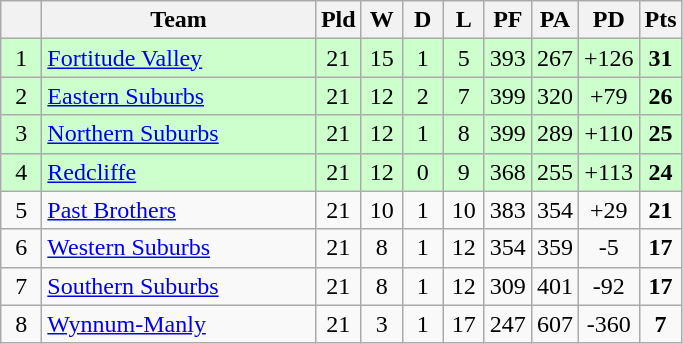<table class="wikitable" style="text-align:center;">
<tr>
<th width="20"></th>
<th width="175">Team</th>
<th width="20">Pld</th>
<th width="20">W</th>
<th width="20">D</th>
<th width="20">L</th>
<th width="20">PF</th>
<th width="20">PA</th>
<th width="20">PD</th>
<th width="20">Pts</th>
</tr>
<tr style="background: #ccffcc;">
<td>1</td>
<td style="text-align:left;"> <a href='#'>Fortitude Valley</a></td>
<td>21</td>
<td>15</td>
<td>1</td>
<td>5</td>
<td>393</td>
<td>267</td>
<td>+126</td>
<td><strong>31</strong></td>
</tr>
<tr style="background: #ccffcc;">
<td>2</td>
<td style="text-align:left;"> <a href='#'>Eastern Suburbs</a></td>
<td>21</td>
<td>12</td>
<td>2</td>
<td>7</td>
<td>399</td>
<td>320</td>
<td>+79</td>
<td><strong>26</strong></td>
</tr>
<tr style="background: #ccffcc;">
<td>3</td>
<td style="text-align:left;"> <a href='#'>Northern Suburbs</a></td>
<td>21</td>
<td>12</td>
<td>1</td>
<td>8</td>
<td>399</td>
<td>289</td>
<td>+110</td>
<td><strong>25</strong></td>
</tr>
<tr style="background: #ccffcc;">
<td>4</td>
<td style="text-align:left;"> <a href='#'>Redcliffe</a></td>
<td>21</td>
<td>12</td>
<td>0</td>
<td>9</td>
<td>368</td>
<td>255</td>
<td>+113</td>
<td><strong>24</strong></td>
</tr>
<tr>
<td>5</td>
<td style="text-align:left;"> <a href='#'>Past Brothers</a></td>
<td>21</td>
<td>10</td>
<td>1</td>
<td>10</td>
<td>383</td>
<td>354</td>
<td>+29</td>
<td><strong>21</strong></td>
</tr>
<tr>
<td>6</td>
<td style="text-align:left;"> <a href='#'>Western Suburbs</a></td>
<td>21</td>
<td>8</td>
<td>1</td>
<td>12</td>
<td>354</td>
<td>359</td>
<td>-5</td>
<td><strong>17</strong></td>
</tr>
<tr>
<td>7</td>
<td style="text-align:left;"> <a href='#'>Southern Suburbs</a></td>
<td>21</td>
<td>8</td>
<td>1</td>
<td>12</td>
<td>309</td>
<td>401</td>
<td>-92</td>
<td><strong>17</strong></td>
</tr>
<tr>
<td>8</td>
<td style="text-align:left;"> <a href='#'>Wynnum-Manly</a></td>
<td>21</td>
<td>3</td>
<td>1</td>
<td>17</td>
<td>247</td>
<td>607</td>
<td>-360</td>
<td><strong>7</strong></td>
</tr>
</table>
